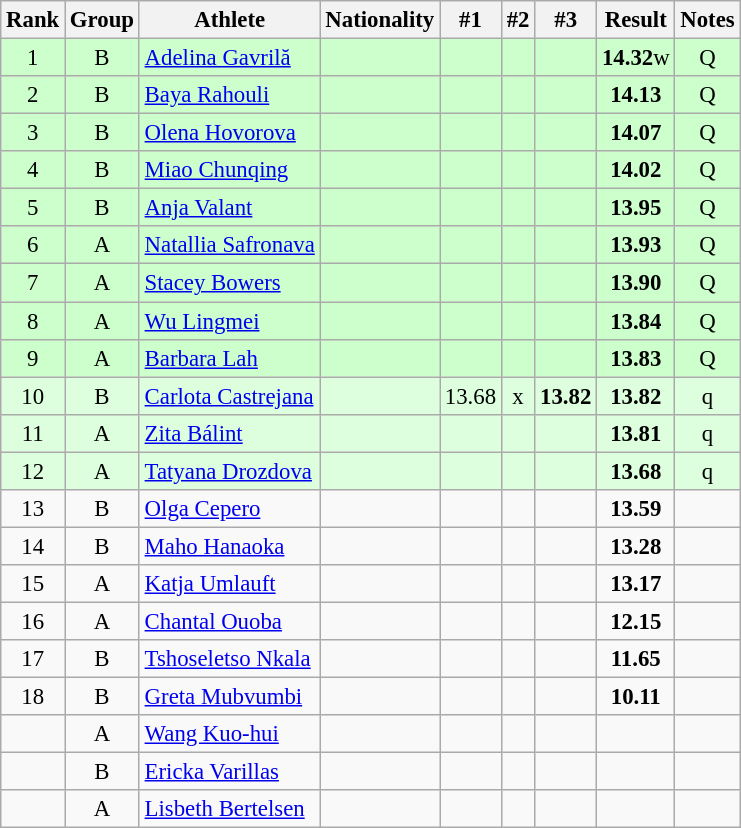<table class="wikitable sortable" style="text-align:center;font-size:95%">
<tr>
<th>Rank</th>
<th>Group</th>
<th>Athlete</th>
<th>Nationality</th>
<th>#1</th>
<th>#2</th>
<th>#3</th>
<th>Result</th>
<th>Notes</th>
</tr>
<tr bgcolor=ccffcc>
<td>1</td>
<td>B</td>
<td align="left"><a href='#'>Adelina Gavrilă</a></td>
<td align=left></td>
<td></td>
<td></td>
<td></td>
<td><strong>14.32</strong>w</td>
<td>Q</td>
</tr>
<tr bgcolor=ccffcc>
<td>2</td>
<td>B</td>
<td align="left"><a href='#'>Baya Rahouli</a></td>
<td align=left></td>
<td></td>
<td></td>
<td></td>
<td><strong>14.13</strong></td>
<td>Q</td>
</tr>
<tr bgcolor=ccffcc>
<td>3</td>
<td>B</td>
<td align="left"><a href='#'>Olena Hovorova</a></td>
<td align=left></td>
<td></td>
<td></td>
<td></td>
<td><strong>14.07</strong></td>
<td>Q</td>
</tr>
<tr bgcolor=ccffcc>
<td>4</td>
<td>B</td>
<td align="left"><a href='#'>Miao Chunqing</a></td>
<td align=left></td>
<td></td>
<td></td>
<td></td>
<td><strong>14.02</strong></td>
<td>Q</td>
</tr>
<tr bgcolor=ccffcc>
<td>5</td>
<td>B</td>
<td align="left"><a href='#'>Anja Valant</a></td>
<td align=left></td>
<td></td>
<td></td>
<td></td>
<td><strong>13.95</strong></td>
<td>Q</td>
</tr>
<tr bgcolor=ccffcc>
<td>6</td>
<td>A</td>
<td align="left"><a href='#'>Natallia Safronava</a></td>
<td align=left></td>
<td></td>
<td></td>
<td></td>
<td><strong>13.93</strong></td>
<td>Q</td>
</tr>
<tr bgcolor=ccffcc>
<td>7</td>
<td>A</td>
<td align="left"><a href='#'>Stacey Bowers</a></td>
<td align=left></td>
<td></td>
<td></td>
<td></td>
<td><strong>13.90</strong></td>
<td>Q</td>
</tr>
<tr bgcolor=ccffcc>
<td>8</td>
<td>A</td>
<td align="left"><a href='#'>Wu Lingmei</a></td>
<td align=left></td>
<td></td>
<td></td>
<td></td>
<td><strong>13.84</strong></td>
<td>Q</td>
</tr>
<tr bgcolor=ccffcc>
<td>9</td>
<td>A</td>
<td align="left"><a href='#'>Barbara Lah</a></td>
<td align=left></td>
<td></td>
<td></td>
<td></td>
<td><strong>13.83</strong></td>
<td>Q</td>
</tr>
<tr bgcolor=ddffdd>
<td>10</td>
<td>B</td>
<td align="left"><a href='#'>Carlota Castrejana</a></td>
<td align=left></td>
<td>13.68</td>
<td>x</td>
<td><strong>13.82</strong></td>
<td><strong>13.82</strong></td>
<td>q</td>
</tr>
<tr bgcolor=ddffdd>
<td>11</td>
<td>A</td>
<td align="left"><a href='#'>Zita Bálint</a></td>
<td align=left></td>
<td></td>
<td></td>
<td></td>
<td><strong>13.81</strong></td>
<td>q</td>
</tr>
<tr bgcolor=ddffdd>
<td>12</td>
<td>A</td>
<td align="left"><a href='#'>Tatyana Drozdova</a></td>
<td align=left></td>
<td></td>
<td></td>
<td></td>
<td><strong>13.68</strong></td>
<td>q</td>
</tr>
<tr>
<td>13</td>
<td>B</td>
<td align="left"><a href='#'>Olga Cepero</a></td>
<td align=left></td>
<td></td>
<td></td>
<td></td>
<td><strong>13.59</strong></td>
<td></td>
</tr>
<tr>
<td>14</td>
<td>B</td>
<td align="left"><a href='#'>Maho Hanaoka</a></td>
<td align=left></td>
<td></td>
<td></td>
<td></td>
<td><strong>13.28</strong></td>
<td></td>
</tr>
<tr>
<td>15</td>
<td>A</td>
<td align="left"><a href='#'>Katja Umlauft</a></td>
<td align=left></td>
<td></td>
<td></td>
<td></td>
<td><strong>13.17</strong></td>
<td></td>
</tr>
<tr>
<td>16</td>
<td>A</td>
<td align="left"><a href='#'>Chantal Ouoba</a></td>
<td align=left></td>
<td></td>
<td></td>
<td></td>
<td><strong>12.15</strong></td>
<td></td>
</tr>
<tr>
<td>17</td>
<td>B</td>
<td align="left"><a href='#'>Tshoseletso Nkala</a></td>
<td align=left></td>
<td></td>
<td></td>
<td></td>
<td><strong>11.65</strong></td>
<td></td>
</tr>
<tr>
<td>18</td>
<td>B</td>
<td align="left"><a href='#'>Greta Mubvumbi</a></td>
<td align=left></td>
<td></td>
<td></td>
<td></td>
<td><strong>10.11</strong></td>
<td></td>
</tr>
<tr>
<td></td>
<td>A</td>
<td align="left"><a href='#'>Wang Kuo-hui</a></td>
<td align=left></td>
<td></td>
<td></td>
<td></td>
<td><strong></strong></td>
<td></td>
</tr>
<tr>
<td></td>
<td>B</td>
<td align="left"><a href='#'>Ericka Varillas</a></td>
<td align=left></td>
<td></td>
<td></td>
<td></td>
<td><strong></strong></td>
<td></td>
</tr>
<tr>
<td></td>
<td>A</td>
<td align="left"><a href='#'>Lisbeth Bertelsen</a></td>
<td align=left></td>
<td></td>
<td></td>
<td></td>
<td><strong></strong></td>
<td></td>
</tr>
</table>
